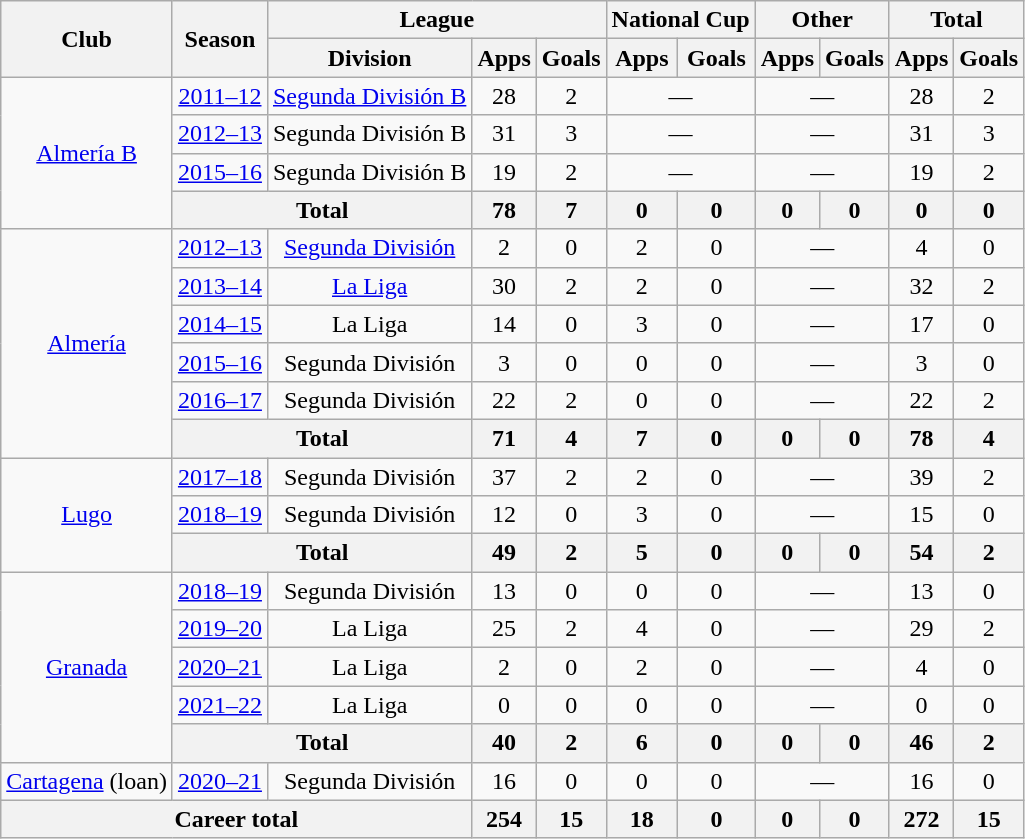<table class="wikitable" style="text-align:center">
<tr>
<th rowspan="2">Club</th>
<th rowspan="2">Season</th>
<th colspan="3">League</th>
<th colspan="2">National Cup</th>
<th colspan="2">Other</th>
<th colspan="2">Total</th>
</tr>
<tr>
<th>Division</th>
<th>Apps</th>
<th>Goals</th>
<th>Apps</th>
<th>Goals</th>
<th>Apps</th>
<th>Goals</th>
<th>Apps</th>
<th>Goals</th>
</tr>
<tr>
<td rowspan="4"><a href='#'>Almería B</a></td>
<td><a href='#'>2011–12</a></td>
<td><a href='#'>Segunda División B</a></td>
<td>28</td>
<td>2</td>
<td colspan="2">—</td>
<td colspan="2">—</td>
<td>28</td>
<td>2</td>
</tr>
<tr>
<td><a href='#'>2012–13</a></td>
<td>Segunda División B</td>
<td>31</td>
<td>3</td>
<td colspan="2">—</td>
<td colspan="2">—</td>
<td>31</td>
<td>3</td>
</tr>
<tr>
<td><a href='#'>2015–16</a></td>
<td>Segunda División B</td>
<td>19</td>
<td>2</td>
<td colspan="2">—</td>
<td colspan="2">—</td>
<td>19</td>
<td>2</td>
</tr>
<tr>
<th colspan="2">Total</th>
<th>78</th>
<th>7</th>
<th>0</th>
<th>0</th>
<th>0</th>
<th>0</th>
<th>0</th>
<th>0</th>
</tr>
<tr>
<td rowspan="6"><a href='#'>Almería</a></td>
<td><a href='#'>2012–13</a></td>
<td><a href='#'>Segunda División</a></td>
<td>2</td>
<td>0</td>
<td>2</td>
<td>0</td>
<td colspan="2">—</td>
<td>4</td>
<td>0</td>
</tr>
<tr>
<td><a href='#'>2013–14</a></td>
<td><a href='#'>La Liga</a></td>
<td>30</td>
<td>2</td>
<td>2</td>
<td>0</td>
<td colspan="2">—</td>
<td>32</td>
<td>2</td>
</tr>
<tr>
<td><a href='#'>2014–15</a></td>
<td>La Liga</td>
<td>14</td>
<td>0</td>
<td>3</td>
<td>0</td>
<td colspan="2">—</td>
<td>17</td>
<td>0</td>
</tr>
<tr>
<td><a href='#'>2015–16</a></td>
<td>Segunda División</td>
<td>3</td>
<td>0</td>
<td>0</td>
<td>0</td>
<td colspan="2">—</td>
<td>3</td>
<td>0</td>
</tr>
<tr>
<td><a href='#'>2016–17</a></td>
<td>Segunda División</td>
<td>22</td>
<td>2</td>
<td>0</td>
<td>0</td>
<td colspan="2">—</td>
<td>22</td>
<td>2</td>
</tr>
<tr>
<th colspan="2">Total</th>
<th>71</th>
<th>4</th>
<th>7</th>
<th>0</th>
<th>0</th>
<th>0</th>
<th>78</th>
<th>4</th>
</tr>
<tr>
<td rowspan="3"><a href='#'>Lugo</a></td>
<td><a href='#'>2017–18</a></td>
<td>Segunda División</td>
<td>37</td>
<td>2</td>
<td>2</td>
<td>0</td>
<td colspan="2">—</td>
<td>39</td>
<td>2</td>
</tr>
<tr>
<td><a href='#'>2018–19</a></td>
<td>Segunda División</td>
<td>12</td>
<td>0</td>
<td>3</td>
<td>0</td>
<td colspan="2">—</td>
<td>15</td>
<td>0</td>
</tr>
<tr>
<th colspan="2">Total</th>
<th>49</th>
<th>2</th>
<th>5</th>
<th>0</th>
<th>0</th>
<th>0</th>
<th>54</th>
<th>2</th>
</tr>
<tr>
<td rowspan="5"><a href='#'>Granada</a></td>
<td><a href='#'>2018–19</a></td>
<td>Segunda División</td>
<td>13</td>
<td>0</td>
<td>0</td>
<td>0</td>
<td colspan="2">—</td>
<td>13</td>
<td>0</td>
</tr>
<tr>
<td><a href='#'>2019–20</a></td>
<td>La Liga</td>
<td>25</td>
<td>2</td>
<td>4</td>
<td>0</td>
<td colspan="2">—</td>
<td>29</td>
<td>2</td>
</tr>
<tr>
<td><a href='#'>2020–21</a></td>
<td>La Liga</td>
<td>2</td>
<td>0</td>
<td>2</td>
<td>0</td>
<td colspan="2">—</td>
<td>4</td>
<td>0</td>
</tr>
<tr>
<td><a href='#'>2021–22</a></td>
<td>La Liga</td>
<td>0</td>
<td>0</td>
<td>0</td>
<td>0</td>
<td colspan="2">—</td>
<td>0</td>
<td>0</td>
</tr>
<tr>
<th colspan="2">Total</th>
<th>40</th>
<th>2</th>
<th>6</th>
<th>0</th>
<th>0</th>
<th>0</th>
<th>46</th>
<th>2</th>
</tr>
<tr>
<td><a href='#'>Cartagena</a> (loan)</td>
<td><a href='#'>2020–21</a></td>
<td>Segunda División</td>
<td>16</td>
<td>0</td>
<td>0</td>
<td>0</td>
<td colspan="2">—</td>
<td>16</td>
<td>0</td>
</tr>
<tr>
<th colspan="3">Career total</th>
<th>254</th>
<th>15</th>
<th>18</th>
<th>0</th>
<th>0</th>
<th>0</th>
<th>272</th>
<th>15</th>
</tr>
</table>
